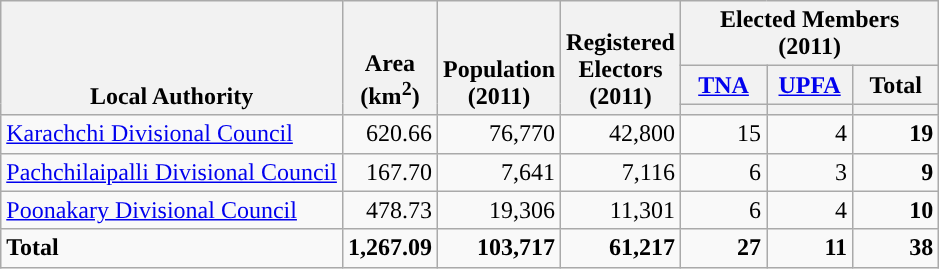<table class="wikitable" border="1" style="text-align:right;">
<tr>
<th style="vertical-align:bottom;" rowspan=3>Local Authority</th>
<th style="vertical-align:bottom;" rowspan=3>Area<br>(km<sup>2</sup>)<br></th>
<th style="vertical-align:bottom;" rowspan=3>Population<br>(2011)<br></th>
<th style="vertical-align:bottom;" rowspan=3>Registered<br>Electors<br>(2011)</th>
<th colspan=3>Elected Members<br>(2011)</th>
</tr>
<tr>
<th style="width:50px;"><a href='#'>TNA</a></th>
<th style="width:50px;"><a href='#'>UPFA</a></th>
<th style="width:50px;">Total</th>
</tr>
<tr>
<th style="background:"></th>
<th style="background:"></th>
<th></th>
</tr>
<tr>
<td align=left><a href='#'>Karachchi Divisional Council</a></td>
<td>620.66</td>
<td>76,770</td>
<td>42,800</td>
<td>15</td>
<td>4</td>
<td><strong>19</strong></td>
</tr>
<tr>
<td align=left><a href='#'>Pachchilaipalli Divisional Council</a></td>
<td>167.70</td>
<td>7,641</td>
<td>7,116</td>
<td>6</td>
<td>3</td>
<td><strong>9</strong></td>
</tr>
<tr>
<td align=left><a href='#'>Poonakary Divisional Council</a></td>
<td>478.73</td>
<td>19,306</td>
<td>11,301</td>
<td>6</td>
<td>4</td>
<td><strong>10</strong></td>
</tr>
<tr style="font-weight:bold">
<td align=left>Total</td>
<td>1,267.09</td>
<td>103,717</td>
<td>61,217</td>
<td>27</td>
<td>11</td>
<td>38</td>
</tr>
</table>
